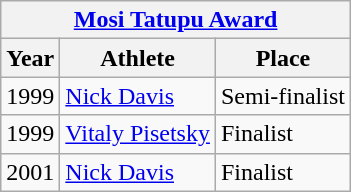<table class="wikitable">
<tr>
<th colspan=3><strong><a href='#'>Mosi Tatupu Award</a></strong></th>
</tr>
<tr>
<th>Year</th>
<th>Athlete</th>
<th>Place</th>
</tr>
<tr>
<td>1999</td>
<td><a href='#'>Nick Davis</a></td>
<td>Semi-finalist</td>
</tr>
<tr>
<td>1999</td>
<td><a href='#'>Vitaly Pisetsky</a></td>
<td>Finalist</td>
</tr>
<tr>
<td>2001</td>
<td><a href='#'>Nick Davis</a></td>
<td>Finalist</td>
</tr>
</table>
